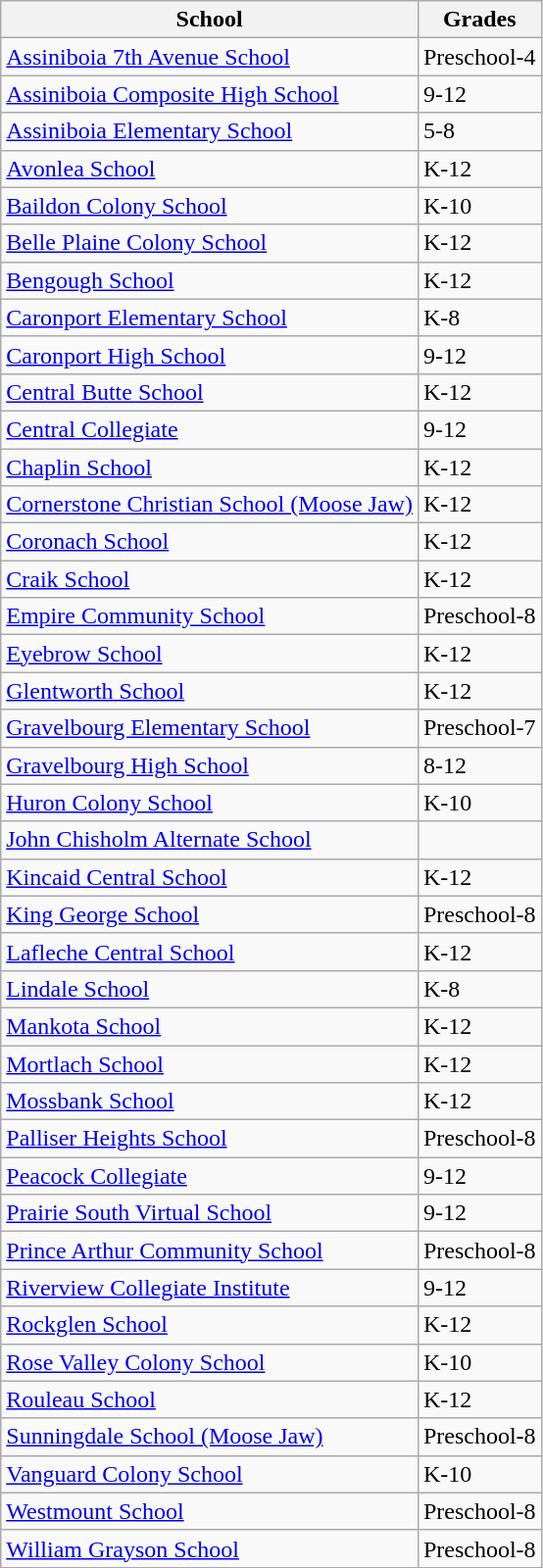<table class="wikitable sortable">
<tr>
<th>School</th>
<th>Grades</th>
</tr>
<tr>
<td><a href='#'>Assiniboia 7th Avenue School</a></td>
<td>Preschool-4</td>
</tr>
<tr>
<td><a href='#'>Assiniboia Composite High School</a></td>
<td>9-12</td>
</tr>
<tr>
<td><a href='#'>Assiniboia Elementary School</a></td>
<td>5-8</td>
</tr>
<tr>
<td><a href='#'>Avonlea School</a></td>
<td>K-12</td>
</tr>
<tr>
<td><a href='#'>Baildon Colony School</a></td>
<td>K-10</td>
</tr>
<tr>
<td><a href='#'>Belle Plaine Colony School</a></td>
<td>K-12</td>
</tr>
<tr>
<td><a href='#'>Bengough School</a></td>
<td>K-12</td>
</tr>
<tr>
<td><a href='#'>Caronport Elementary School</a></td>
<td>K-8</td>
</tr>
<tr>
<td><a href='#'>Caronport High School</a></td>
<td>9-12</td>
</tr>
<tr>
<td><a href='#'>Central Butte School</a></td>
<td>K-12</td>
</tr>
<tr>
<td><a href='#'>Central Collegiate</a></td>
<td>9-12</td>
</tr>
<tr>
<td><a href='#'>Chaplin School</a></td>
<td>K-12</td>
</tr>
<tr>
<td><a href='#'>Cornerstone Christian School (Moose Jaw)</a></td>
<td>K-12</td>
</tr>
<tr>
<td><a href='#'>Coronach School</a></td>
<td>K-12</td>
</tr>
<tr>
<td><a href='#'>Craik School</a></td>
<td>K-12</td>
</tr>
<tr>
<td><a href='#'>Empire Community School</a></td>
<td>Preschool-8</td>
</tr>
<tr>
<td><a href='#'>Eyebrow School</a></td>
<td>K-12</td>
</tr>
<tr>
<td><a href='#'>Glentworth School</a></td>
<td>K-12</td>
</tr>
<tr>
<td><a href='#'>Gravelbourg Elementary School</a></td>
<td>Preschool-7</td>
</tr>
<tr>
<td><a href='#'>Gravelbourg High School</a></td>
<td>8-12</td>
</tr>
<tr>
<td><a href='#'>Huron Colony School</a></td>
<td>K-10</td>
</tr>
<tr>
<td><a href='#'>John Chisholm Alternate School</a></td>
<td></td>
</tr>
<tr>
<td><a href='#'>Kincaid Central School</a></td>
<td>K-12</td>
</tr>
<tr>
<td><a href='#'>King George School</a></td>
<td>Preschool-8</td>
</tr>
<tr>
<td><a href='#'>Lafleche Central School</a></td>
<td>K-12</td>
</tr>
<tr>
<td><a href='#'>Lindale School</a></td>
<td>K-8</td>
</tr>
<tr>
<td><a href='#'>Mankota School</a></td>
<td>K-12</td>
</tr>
<tr>
<td><a href='#'>Mortlach School</a></td>
<td>K-12</td>
</tr>
<tr>
<td><a href='#'>Mossbank School</a></td>
<td>K-12</td>
</tr>
<tr>
<td><a href='#'>Palliser Heights School</a></td>
<td>Preschool-8</td>
</tr>
<tr>
<td><a href='#'>Peacock Collegiate</a></td>
<td>9-12</td>
</tr>
<tr>
<td><a href='#'>Prairie South Virtual School</a></td>
<td>9-12</td>
</tr>
<tr>
<td><a href='#'>Prince Arthur Community School</a></td>
<td>Preschool-8</td>
</tr>
<tr>
<td><a href='#'>Riverview Collegiate Institute</a></td>
<td>9-12</td>
</tr>
<tr>
<td><a href='#'>Rockglen School</a></td>
<td>K-12</td>
</tr>
<tr>
<td><a href='#'>Rose Valley Colony School</a></td>
<td>K-10</td>
</tr>
<tr>
<td><a href='#'>Rouleau School</a></td>
<td>K-12</td>
</tr>
<tr>
<td><a href='#'>Sunningdale School (Moose Jaw)</a></td>
<td>Preschool-8</td>
</tr>
<tr>
<td><a href='#'>Vanguard Colony School</a></td>
<td>K-10</td>
</tr>
<tr>
<td><a href='#'>Westmount School</a></td>
<td>Preschool-8</td>
</tr>
<tr>
<td><a href='#'>William Grayson School</a></td>
<td>Preschool-8</td>
</tr>
</table>
